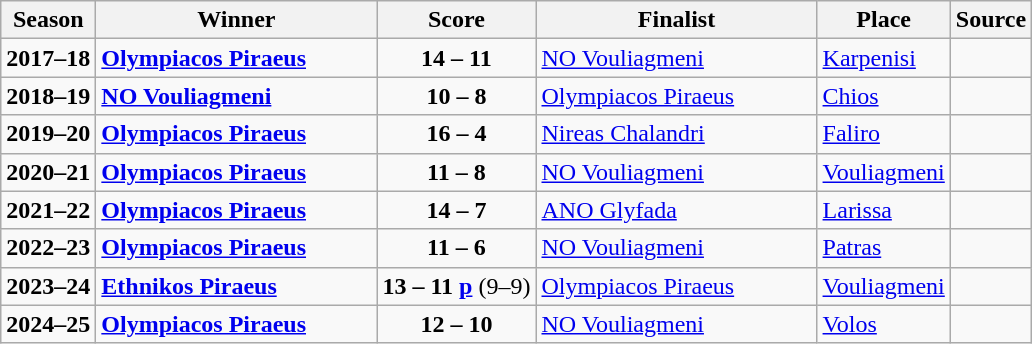<table class="wikitable" style="text-align: left; font-size:100%">
<tr>
<th style="text-align:center">Season</th>
<th width="180" !style="text-align:center">Winner</th>
<th style="text-align:center">Score</th>
<th width="180" !style="text-align:center">Finalist</th>
<th style="text-align:center">Place</th>
<th style="text-align:center">Source</th>
</tr>
<tr>
<td><strong>2017–18</strong></td>
<td><strong><a href='#'>Olympiacos Piraeus</a></strong></td>
<td align="center"><strong>14 – 11</strong></td>
<td><a href='#'>NO Vouliagmeni</a></td>
<td><a href='#'>Karpenisi</a></td>
<td></td>
</tr>
<tr>
<td><strong>2018–19</strong></td>
<td><strong><a href='#'>NO Vouliagmeni</a></strong></td>
<td align="center"><strong>10 – 8</strong></td>
<td><a href='#'>Olympiacos Piraeus</a></td>
<td><a href='#'>Chios</a></td>
<td></td>
</tr>
<tr>
<td><strong>2019–20</strong></td>
<td><strong><a href='#'>Olympiacos Piraeus</a></strong></td>
<td align="center"><strong>16 – 4</strong></td>
<td><a href='#'>Nireas Chalandri</a></td>
<td><a href='#'>Faliro</a></td>
<td></td>
</tr>
<tr>
<td><strong>2020–21</strong></td>
<td><strong><a href='#'>Olympiacos Piraeus</a></strong></td>
<td align="center"><strong>11 – 8</strong></td>
<td><a href='#'>NO Vouliagmeni</a></td>
<td><a href='#'>Vouliagmeni</a></td>
<td></td>
</tr>
<tr>
<td><strong>2021–22</strong></td>
<td><strong><a href='#'>Olympiacos Piraeus</a></strong></td>
<td align="center"><strong>14 – 7</strong></td>
<td><a href='#'>ANO Glyfada</a></td>
<td><a href='#'>Larissa</a></td>
<td></td>
</tr>
<tr>
<td><strong>2022–23</strong></td>
<td><strong><a href='#'>Olympiacos Piraeus</a></strong></td>
<td align="center"><strong>11 – 6</strong></td>
<td><a href='#'>NO Vouliagmeni</a></td>
<td><a href='#'>Patras</a></td>
<td></td>
</tr>
<tr>
<td><strong>2023–24</strong></td>
<td><strong><a href='#'>Ethnikos Piraeus</a></strong></td>
<td align="center"><strong>13 – 11 <a href='#'>p</a></strong> (9–9)</td>
<td><a href='#'>Olympiacos Piraeus</a></td>
<td><a href='#'>Vouliagmeni</a></td>
<td></td>
</tr>
<tr>
<td><strong>2024–25</strong></td>
<td><strong><a href='#'>Olympiacos Piraeus</a></strong></td>
<td align="center"><strong>12 – 10</strong></td>
<td><a href='#'>NO Vouliagmeni</a></td>
<td><a href='#'>Volos</a></td>
<td> </td>
</tr>
</table>
